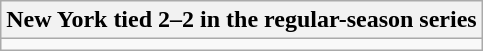<table class="wikitable collapsible collapsed">
<tr>
<th>New York tied 2–2 in the regular-season series</th>
</tr>
<tr>
<td></td>
</tr>
</table>
